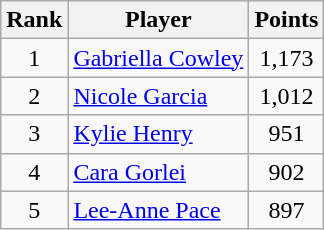<table class="wikitable">
<tr>
<th>Rank</th>
<th>Player</th>
<th>Points</th>
</tr>
<tr>
<td align=center>1</td>
<td> <a href='#'>Gabriella Cowley</a></td>
<td align=center>1,173</td>
</tr>
<tr>
<td align=center>2</td>
<td> <a href='#'>Nicole Garcia</a></td>
<td align=center>1,012</td>
</tr>
<tr>
<td align=center>3</td>
<td> <a href='#'>Kylie Henry</a></td>
<td align=center>951</td>
</tr>
<tr>
<td align=center>4</td>
<td> <a href='#'>Cara Gorlei</a></td>
<td align=center>902</td>
</tr>
<tr>
<td align=center>5</td>
<td> <a href='#'>Lee-Anne Pace</a></td>
<td align=center>897</td>
</tr>
</table>
